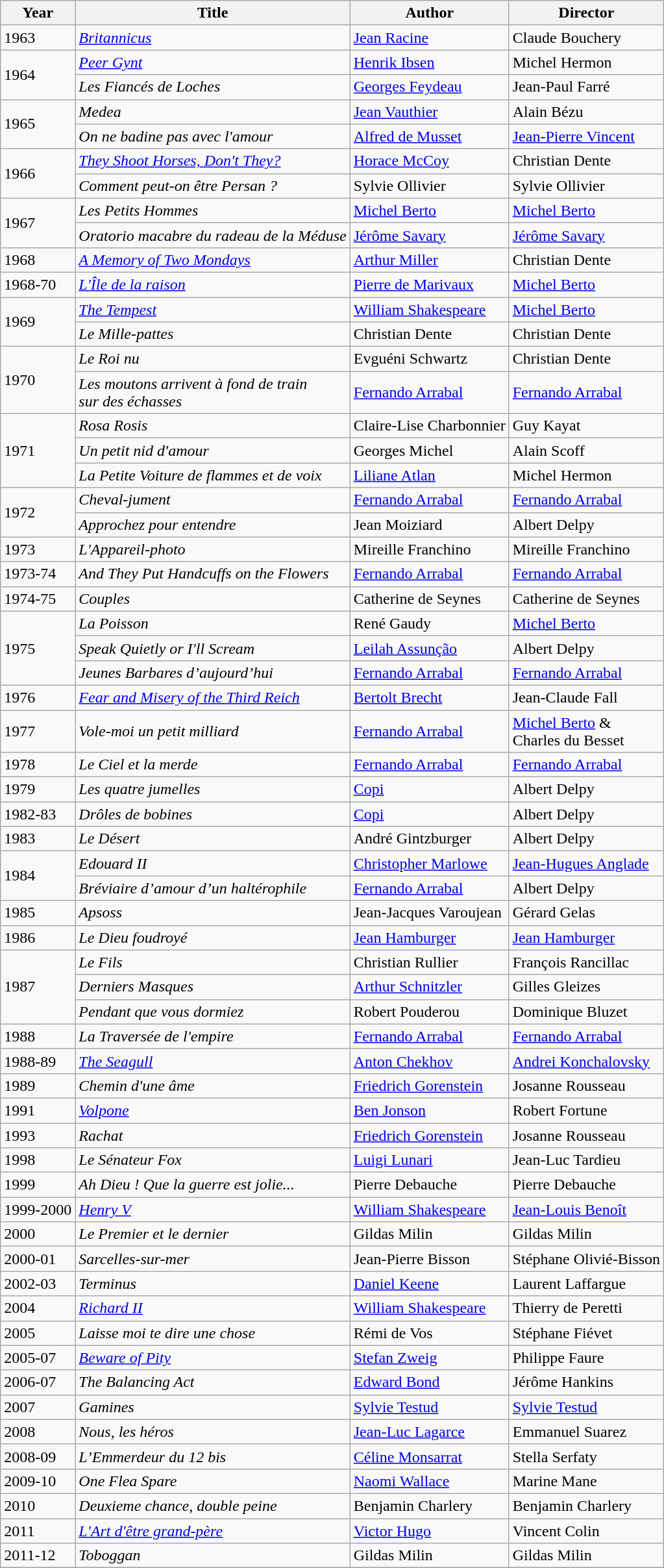<table class="wikitable">
<tr>
<th>Year</th>
<th>Title</th>
<th>Author</th>
<th>Director</th>
</tr>
<tr>
<td>1963</td>
<td><em><a href='#'>Britannicus</a></em></td>
<td><a href='#'>Jean Racine</a></td>
<td>Claude Bouchery</td>
</tr>
<tr>
<td rowspan=2>1964</td>
<td><em><a href='#'>Peer Gynt</a></em></td>
<td><a href='#'>Henrik Ibsen</a></td>
<td>Michel Hermon</td>
</tr>
<tr>
<td><em>Les Fiancés de Loches</em></td>
<td><a href='#'>Georges Feydeau</a></td>
<td>Jean-Paul Farré</td>
</tr>
<tr>
<td rowspan=2>1965</td>
<td><em>Medea</em></td>
<td><a href='#'>Jean Vauthier</a></td>
<td>Alain Bézu</td>
</tr>
<tr>
<td><em>On ne badine pas avec l'amour</em></td>
<td><a href='#'>Alfred de Musset</a></td>
<td><a href='#'>Jean-Pierre Vincent</a></td>
</tr>
<tr>
<td rowspan=2>1966</td>
<td><em><a href='#'>They Shoot Horses, Don't They?</a></em></td>
<td><a href='#'>Horace McCoy</a></td>
<td>Christian Dente</td>
</tr>
<tr>
<td><em>Comment peut-on être Persan ?</em></td>
<td>Sylvie Ollivier</td>
<td>Sylvie Ollivier</td>
</tr>
<tr>
<td rowspan=2>1967</td>
<td><em>Les Petits Hommes</em></td>
<td><a href='#'>Michel Berto</a></td>
<td><a href='#'>Michel Berto</a></td>
</tr>
<tr>
<td><em>Oratorio macabre du radeau de la Méduse</em></td>
<td><a href='#'>Jérôme Savary</a></td>
<td><a href='#'>Jérôme Savary</a></td>
</tr>
<tr>
<td>1968</td>
<td><em><a href='#'>A Memory of Two Mondays</a></em></td>
<td><a href='#'>Arthur Miller</a></td>
<td>Christian Dente</td>
</tr>
<tr>
<td>1968-70</td>
<td><em><a href='#'>L'Île de la raison</a></em></td>
<td><a href='#'>Pierre de Marivaux</a></td>
<td><a href='#'>Michel Berto</a></td>
</tr>
<tr>
<td rowspan=2>1969</td>
<td><em><a href='#'>The Tempest</a></em></td>
<td><a href='#'>William Shakespeare</a></td>
<td><a href='#'>Michel Berto</a></td>
</tr>
<tr>
<td><em>Le Mille-pattes</em></td>
<td>Christian Dente</td>
<td>Christian Dente</td>
</tr>
<tr>
<td rowspan=2>1970</td>
<td><em>Le Roi nu</em></td>
<td>Evguéni Schwartz</td>
<td>Christian Dente</td>
</tr>
<tr>
<td><em>Les moutons arrivent à fond de train<br> sur des échasses</em></td>
<td><a href='#'>Fernando Arrabal</a></td>
<td><a href='#'>Fernando Arrabal</a></td>
</tr>
<tr>
<td rowspan=3>1971</td>
<td><em>Rosa Rosis</em></td>
<td>Claire-Lise Charbonnier</td>
<td>Guy Kayat</td>
</tr>
<tr>
<td><em>Un petit nid d'amour</em></td>
<td>Georges Michel</td>
<td>Alain Scoff</td>
</tr>
<tr>
<td><em>La Petite Voiture de flammes et de voix</em></td>
<td><a href='#'>Liliane Atlan</a></td>
<td>Michel Hermon</td>
</tr>
<tr>
<td rowspan=2>1972</td>
<td><em>Cheval-jument</em></td>
<td><a href='#'>Fernando Arrabal</a></td>
<td><a href='#'>Fernando Arrabal</a></td>
</tr>
<tr>
<td><em>Approchez pour entendre</em></td>
<td>Jean Moiziard</td>
<td>Albert Delpy</td>
</tr>
<tr>
<td>1973</td>
<td><em>L'Appareil-photo</em></td>
<td>Mireille Franchino</td>
<td>Mireille Franchino</td>
</tr>
<tr>
<td>1973-74</td>
<td><em>And They Put Handcuffs on the Flowers</em></td>
<td><a href='#'>Fernando Arrabal</a></td>
<td><a href='#'>Fernando Arrabal</a></td>
</tr>
<tr>
<td>1974-75</td>
<td><em>Couples</em></td>
<td>Catherine de Seynes</td>
<td>Catherine de Seynes</td>
</tr>
<tr>
<td rowspan=3>1975</td>
<td><em>La Poisson</em></td>
<td>René Gaudy</td>
<td><a href='#'>Michel Berto</a></td>
</tr>
<tr>
<td><em>Speak Quietly or I'll Scream</em></td>
<td><a href='#'>Leilah Assunção</a></td>
<td>Albert Delpy</td>
</tr>
<tr>
<td><em>Jeunes Barbares d’aujourd’hui</em></td>
<td><a href='#'>Fernando Arrabal</a></td>
<td><a href='#'>Fernando Arrabal</a></td>
</tr>
<tr>
<td>1976</td>
<td><em><a href='#'>Fear and Misery of the Third Reich</a></em></td>
<td><a href='#'>Bertolt Brecht</a></td>
<td>Jean-Claude Fall</td>
</tr>
<tr>
<td>1977</td>
<td><em>Vole-moi un petit milliard</em></td>
<td><a href='#'>Fernando Arrabal</a></td>
<td><a href='#'>Michel Berto</a> &<br> Charles du Besset</td>
</tr>
<tr>
<td>1978</td>
<td><em>Le Ciel et la merde</em></td>
<td><a href='#'>Fernando Arrabal</a></td>
<td><a href='#'>Fernando Arrabal</a></td>
</tr>
<tr>
<td>1979</td>
<td><em>Les quatre jumelles</em></td>
<td><a href='#'>Copi</a></td>
<td>Albert Delpy</td>
</tr>
<tr>
<td>1982-83</td>
<td><em>Drôles de bobines</em></td>
<td><a href='#'>Copi</a></td>
<td>Albert Delpy</td>
</tr>
<tr>
<td>1983</td>
<td><em>Le Désert</em></td>
<td>André Gintzburger</td>
<td>Albert Delpy</td>
</tr>
<tr>
<td rowspan=2>1984</td>
<td><em>Edouard II</em></td>
<td><a href='#'>Christopher Marlowe</a></td>
<td><a href='#'>Jean-Hugues Anglade</a></td>
</tr>
<tr>
<td><em>Bréviaire d’amour d’un haltérophile</em></td>
<td><a href='#'>Fernando Arrabal</a></td>
<td>Albert Delpy</td>
</tr>
<tr>
<td>1985</td>
<td><em>Apsoss</em></td>
<td>Jean-Jacques Varoujean</td>
<td>Gérard Gelas</td>
</tr>
<tr>
<td>1986</td>
<td><em>Le Dieu foudroyé</em></td>
<td><a href='#'>Jean Hamburger</a></td>
<td><a href='#'>Jean Hamburger</a></td>
</tr>
<tr>
<td rowspan=3>1987</td>
<td><em>Le Fils</em></td>
<td>Christian Rullier</td>
<td>François Rancillac</td>
</tr>
<tr>
<td><em>Derniers Masques</em></td>
<td><a href='#'>Arthur Schnitzler</a></td>
<td>Gilles Gleizes</td>
</tr>
<tr>
<td><em>Pendant que vous dormiez</em></td>
<td>Robert Pouderou</td>
<td>Dominique Bluzet</td>
</tr>
<tr>
<td>1988</td>
<td><em>La Traversée de l'empire</em></td>
<td><a href='#'>Fernando Arrabal</a></td>
<td><a href='#'>Fernando Arrabal</a></td>
</tr>
<tr>
<td>1988-89</td>
<td><em><a href='#'>The Seagull</a></em></td>
<td><a href='#'>Anton Chekhov</a></td>
<td><a href='#'>Andrei Konchalovsky</a></td>
</tr>
<tr>
<td>1989</td>
<td><em>Chemin d'une âme</em></td>
<td><a href='#'>Friedrich Gorenstein</a></td>
<td>Josanne Rousseau</td>
</tr>
<tr>
<td>1991</td>
<td><em><a href='#'>Volpone</a></em></td>
<td><a href='#'>Ben Jonson</a></td>
<td>Robert Fortune</td>
</tr>
<tr>
<td>1993</td>
<td><em>Rachat</em></td>
<td><a href='#'>Friedrich Gorenstein</a></td>
<td>Josanne Rousseau</td>
</tr>
<tr>
<td>1998</td>
<td><em>Le Sénateur Fox</em></td>
<td><a href='#'>Luigi Lunari</a></td>
<td>Jean-Luc Tardieu</td>
</tr>
<tr>
<td>1999</td>
<td><em>Ah Dieu ! Que la guerre est jolie...</em></td>
<td>Pierre Debauche</td>
<td>Pierre Debauche</td>
</tr>
<tr>
<td>1999-2000</td>
<td><em><a href='#'>Henry V</a></em></td>
<td><a href='#'>William Shakespeare</a></td>
<td><a href='#'>Jean-Louis Benoît</a></td>
</tr>
<tr>
<td>2000</td>
<td><em>Le Premier et le dernier</em></td>
<td>Gildas Milin</td>
<td>Gildas Milin</td>
</tr>
<tr>
<td>2000-01</td>
<td><em>Sarcelles-sur-mer</em></td>
<td>Jean-Pierre Bisson</td>
<td>Stéphane Olivié-Bisson</td>
</tr>
<tr>
<td>2002-03</td>
<td><em>Terminus</em></td>
<td><a href='#'>Daniel Keene</a></td>
<td>Laurent Laffargue</td>
</tr>
<tr>
<td>2004</td>
<td><em><a href='#'>Richard II</a></em></td>
<td><a href='#'>William Shakespeare</a></td>
<td>Thierry de Peretti</td>
</tr>
<tr>
<td>2005</td>
<td><em>Laisse moi te dire une chose</em></td>
<td>Rémi de Vos</td>
<td>Stéphane Fiévet</td>
</tr>
<tr>
<td>2005-07</td>
<td><em><a href='#'>Beware of Pity</a></em></td>
<td><a href='#'>Stefan Zweig</a></td>
<td>Philippe Faure</td>
</tr>
<tr>
<td>2006-07</td>
<td><em>The Balancing Act</em></td>
<td><a href='#'>Edward Bond</a></td>
<td>Jérôme Hankins</td>
</tr>
<tr>
<td>2007</td>
<td><em>Gamines</em></td>
<td><a href='#'>Sylvie Testud</a></td>
<td><a href='#'>Sylvie Testud</a></td>
</tr>
<tr>
<td>2008</td>
<td><em>Nous, les héros</em></td>
<td><a href='#'>Jean-Luc Lagarce</a></td>
<td>Emmanuel Suarez</td>
</tr>
<tr>
<td>2008-09</td>
<td><em>L’Emmerdeur du 12 bis</em></td>
<td><a href='#'>Céline Monsarrat</a></td>
<td>Stella Serfaty</td>
</tr>
<tr>
<td>2009-10</td>
<td><em>One Flea Spare</em></td>
<td><a href='#'>Naomi Wallace</a></td>
<td>Marine Mane</td>
</tr>
<tr>
<td>2010</td>
<td><em>Deuxieme chance, double peine</em></td>
<td>Benjamin Charlery</td>
<td>Benjamin Charlery</td>
</tr>
<tr>
<td>2011</td>
<td><em><a href='#'>L'Art d'être grand-père</a></em></td>
<td><a href='#'>Victor Hugo</a></td>
<td>Vincent Colin</td>
</tr>
<tr>
<td>2011-12</td>
<td><em>Toboggan</em></td>
<td>Gildas Milin</td>
<td>Gildas Milin</td>
</tr>
<tr>
</tr>
</table>
